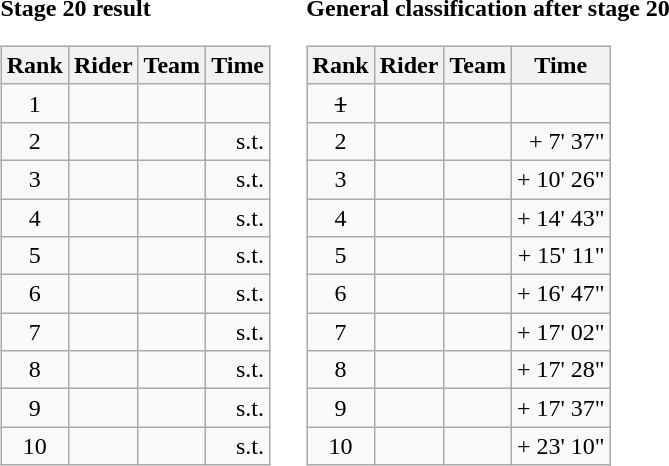<table>
<tr>
<td><strong>Stage 20 result</strong><br><table class="wikitable">
<tr>
<th scope="col">Rank</th>
<th scope="col">Rider</th>
<th scope="col">Team</th>
<th scope="col">Time</th>
</tr>
<tr>
<td style="text-align:center;">1</td>
<td></td>
<td></td>
<td style="text-align:right;"></td>
</tr>
<tr>
<td style="text-align:center;">2</td>
<td></td>
<td></td>
<td style="text-align:right;">s.t.</td>
</tr>
<tr>
<td style="text-align:center;">3</td>
<td></td>
<td></td>
<td style="text-align:right;">s.t.</td>
</tr>
<tr>
<td style="text-align:center;">4</td>
<td></td>
<td></td>
<td style="text-align:right;">s.t.</td>
</tr>
<tr>
<td style="text-align:center;">5</td>
<td></td>
<td></td>
<td style="text-align:right;">s.t.</td>
</tr>
<tr>
<td style="text-align:center;">6</td>
<td></td>
<td></td>
<td style="text-align:right;">s.t.</td>
</tr>
<tr>
<td style="text-align:center;">7</td>
<td></td>
<td></td>
<td style="text-align:right;">s.t.</td>
</tr>
<tr>
<td style="text-align:center;">8</td>
<td></td>
<td></td>
<td style="text-align:right;">s.t.</td>
</tr>
<tr>
<td style="text-align:center;">9</td>
<td></td>
<td></td>
<td style="text-align:right;">s.t.</td>
</tr>
<tr>
<td style="text-align:center;">10</td>
<td></td>
<td></td>
<td style="text-align:right;">s.t.</td>
</tr>
</table>
</td>
<td></td>
<td><strong>General classification after stage 20</strong><br><table class="wikitable">
<tr>
<th scope="col">Rank</th>
<th scope="col">Rider</th>
<th scope="col">Team</th>
<th scope="col">Time</th>
</tr>
<tr>
<td style="text-align:center;"><del>1</del></td>
<td><del></del> </td>
<td><del></del></td>
<td style="text-align:right;"><del></del></td>
</tr>
<tr>
<td style="text-align:center;">2</td>
<td></td>
<td></td>
<td style="text-align:right;">+ 7' 37"</td>
</tr>
<tr>
<td style="text-align:center;">3</td>
<td></td>
<td></td>
<td style="text-align:right;">+ 10' 26"</td>
</tr>
<tr>
<td style="text-align:center;">4</td>
<td></td>
<td></td>
<td style="text-align:right;">+ 14' 43"</td>
</tr>
<tr>
<td style="text-align:center;">5</td>
<td></td>
<td></td>
<td style="text-align:right;">+ 15' 11"</td>
</tr>
<tr>
<td style="text-align:center;">6</td>
<td></td>
<td></td>
<td style="text-align:right;">+ 16' 47"</td>
</tr>
<tr>
<td style="text-align:center;">7</td>
<td></td>
<td></td>
<td style="text-align:right;">+ 17' 02"</td>
</tr>
<tr>
<td style="text-align:center;">8</td>
<td></td>
<td></td>
<td style="text-align:right;">+ 17' 28"</td>
</tr>
<tr>
<td style="text-align:center;">9</td>
<td></td>
<td></td>
<td style="text-align:right;">+ 17' 37"</td>
</tr>
<tr>
<td style="text-align:center;">10</td>
<td></td>
<td></td>
<td style="text-align:right;">+ 23' 10"</td>
</tr>
</table>
</td>
</tr>
</table>
